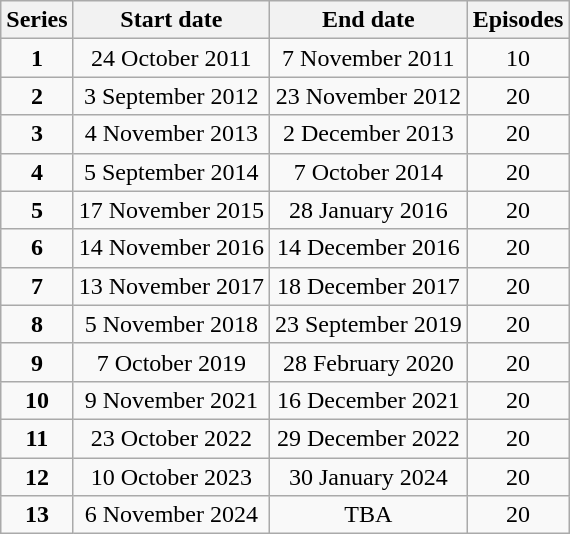<table class="wikitable" style="text-align:center;">
<tr>
<th>Series</th>
<th>Start date</th>
<th>End date</th>
<th>Episodes</th>
</tr>
<tr>
<td><strong>1</strong></td>
<td>24 October 2011</td>
<td>7 November 2011</td>
<td>10</td>
</tr>
<tr>
<td><strong>2</strong></td>
<td>3 September 2012</td>
<td>23 November 2012</td>
<td>20</td>
</tr>
<tr>
<td><strong>3</strong></td>
<td>4 November 2013</td>
<td>2 December 2013</td>
<td>20</td>
</tr>
<tr>
<td><strong>4</strong></td>
<td>5 September 2014</td>
<td>7 October 2014</td>
<td>20</td>
</tr>
<tr>
<td><strong>5</strong></td>
<td>17 November 2015</td>
<td>28 January 2016</td>
<td>20</td>
</tr>
<tr>
<td><strong>6</strong></td>
<td>14 November 2016</td>
<td>14 December 2016</td>
<td>20</td>
</tr>
<tr>
<td><strong>7</strong></td>
<td>13 November 2017</td>
<td>18 December 2017</td>
<td>20</td>
</tr>
<tr>
<td><strong>8</strong></td>
<td>5 November 2018</td>
<td>23 September 2019</td>
<td>20</td>
</tr>
<tr>
<td><strong>9</strong></td>
<td>7 October 2019</td>
<td>28 February 2020</td>
<td>20</td>
</tr>
<tr>
<td><strong>10</strong></td>
<td>9 November 2021</td>
<td>16 December 2021</td>
<td>20</td>
</tr>
<tr>
<td><strong>11</strong></td>
<td>23 October 2022</td>
<td>29 December 2022</td>
<td>20</td>
</tr>
<tr>
<td><strong>12</strong></td>
<td>10 October 2023</td>
<td>30 January 2024</td>
<td>20</td>
</tr>
<tr>
<td><strong>13</strong></td>
<td>6 November 2024</td>
<td>TBA</td>
<td>20</td>
</tr>
</table>
